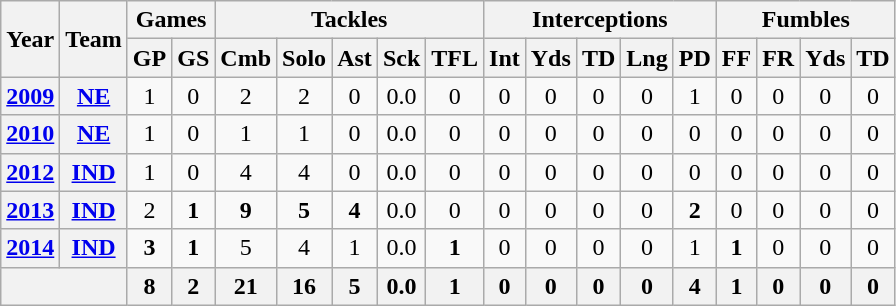<table class="wikitable" style="text-align:center">
<tr>
<th rowspan="2">Year</th>
<th rowspan="2">Team</th>
<th colspan="2">Games</th>
<th colspan="5">Tackles</th>
<th colspan="5">Interceptions</th>
<th colspan="4">Fumbles</th>
</tr>
<tr>
<th>GP</th>
<th>GS</th>
<th>Cmb</th>
<th>Solo</th>
<th>Ast</th>
<th>Sck</th>
<th>TFL</th>
<th>Int</th>
<th>Yds</th>
<th>TD</th>
<th>Lng</th>
<th>PD</th>
<th>FF</th>
<th>FR</th>
<th>Yds</th>
<th>TD</th>
</tr>
<tr>
<th><a href='#'>2009</a></th>
<th><a href='#'>NE</a></th>
<td>1</td>
<td>0</td>
<td>2</td>
<td>2</td>
<td>0</td>
<td>0.0</td>
<td>0</td>
<td>0</td>
<td>0</td>
<td>0</td>
<td>0</td>
<td>1</td>
<td>0</td>
<td>0</td>
<td>0</td>
<td>0</td>
</tr>
<tr>
<th><a href='#'>2010</a></th>
<th><a href='#'>NE</a></th>
<td>1</td>
<td>0</td>
<td>1</td>
<td>1</td>
<td>0</td>
<td>0.0</td>
<td>0</td>
<td>0</td>
<td>0</td>
<td>0</td>
<td>0</td>
<td>0</td>
<td>0</td>
<td>0</td>
<td>0</td>
<td>0</td>
</tr>
<tr>
<th><a href='#'>2012</a></th>
<th><a href='#'>IND</a></th>
<td>1</td>
<td>0</td>
<td>4</td>
<td>4</td>
<td>0</td>
<td>0.0</td>
<td>0</td>
<td>0</td>
<td>0</td>
<td>0</td>
<td>0</td>
<td>0</td>
<td>0</td>
<td>0</td>
<td>0</td>
<td>0</td>
</tr>
<tr>
<th><a href='#'>2013</a></th>
<th><a href='#'>IND</a></th>
<td>2</td>
<td><strong>1</strong></td>
<td><strong>9</strong></td>
<td><strong>5</strong></td>
<td><strong>4</strong></td>
<td>0.0</td>
<td>0</td>
<td>0</td>
<td>0</td>
<td>0</td>
<td>0</td>
<td><strong>2</strong></td>
<td>0</td>
<td>0</td>
<td>0</td>
<td>0</td>
</tr>
<tr>
<th><a href='#'>2014</a></th>
<th><a href='#'>IND</a></th>
<td><strong>3</strong></td>
<td><strong>1</strong></td>
<td>5</td>
<td>4</td>
<td>1</td>
<td>0.0</td>
<td><strong>1</strong></td>
<td>0</td>
<td>0</td>
<td>0</td>
<td>0</td>
<td>1</td>
<td><strong>1</strong></td>
<td>0</td>
<td>0</td>
<td>0</td>
</tr>
<tr>
<th colspan="2"></th>
<th>8</th>
<th>2</th>
<th>21</th>
<th>16</th>
<th>5</th>
<th>0.0</th>
<th>1</th>
<th>0</th>
<th>0</th>
<th>0</th>
<th>0</th>
<th>4</th>
<th>1</th>
<th>0</th>
<th>0</th>
<th>0</th>
</tr>
</table>
